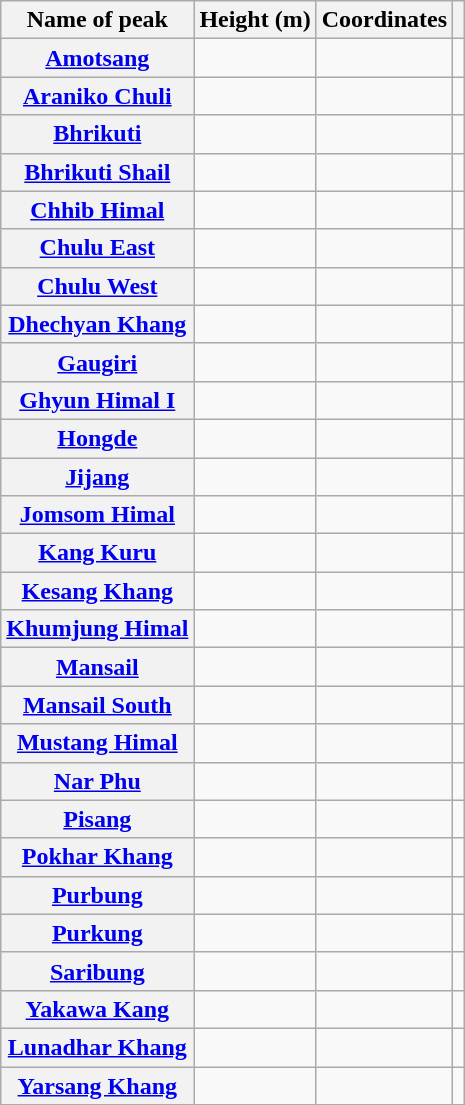<table class="wikitable plainrowheaders sortable">
<tr>
<th scope="col">Name of peak</th>
<th scope="col">Height (m)</th>
<th class="unsortable" scope="col">Coordinates</th>
<th class="unsortable" scope="col"></th>
</tr>
<tr>
<th scope="row"><a href='#'>Amotsang</a></th>
<td></td>
<td></td>
<td style="text-align:center;"></td>
</tr>
<tr>
<th scope="row"><a href='#'>Araniko Chuli</a></th>
<td></td>
<td></td>
<td style="text-align:center;"></td>
</tr>
<tr>
<th scope="row"><a href='#'>Bhrikuti</a></th>
<td></td>
<td></td>
<td style="text-align:center;"></td>
</tr>
<tr>
<th scope="row"><a href='#'>Bhrikuti Shail</a></th>
<td></td>
<td></td>
<td style="text-align:center;"></td>
</tr>
<tr>
<th scope="row"><a href='#'>Chhib Himal</a></th>
<td></td>
<td></td>
<td style="text-align:center;"></td>
</tr>
<tr>
<th scope="row"><a href='#'>Chulu East</a></th>
<td></td>
<td></td>
<td style="text-align:center;"></td>
</tr>
<tr>
<th scope="row"><a href='#'>Chulu West</a></th>
<td></td>
<td></td>
<td style="text-align:center;"></td>
</tr>
<tr>
<th scope="row"><a href='#'>Dhechyan Khang</a></th>
<td></td>
<td></td>
<td style="text-align:center;"></td>
</tr>
<tr>
<th scope="row"><a href='#'>Gaugiri</a></th>
<td></td>
<td></td>
<td style="text-align:center;"></td>
</tr>
<tr>
<th scope="row"><a href='#'>Ghyun Himal I</a></th>
<td></td>
<td></td>
<td style="text-align:center;"></td>
</tr>
<tr>
<th scope="row"><a href='#'>Hongde</a></th>
<td></td>
<td></td>
<td style="text-align:center;"></td>
</tr>
<tr>
<th scope="row"><a href='#'>Jijang</a></th>
<td></td>
<td></td>
<td style="text-align:center;"></td>
</tr>
<tr>
<th scope="row"><a href='#'>Jomsom Himal</a></th>
<td></td>
<td></td>
<td style="text-align:center;"></td>
</tr>
<tr>
<th scope="row"><a href='#'>Kang Kuru</a></th>
<td></td>
<td></td>
<td style="text-align:center;"></td>
</tr>
<tr>
<th scope="row"><a href='#'>Kesang Khang</a></th>
<td></td>
<td></td>
<td style="text-align:center;"></td>
</tr>
<tr>
<th scope="row"><a href='#'>Khumjung Himal</a></th>
<td></td>
<td></td>
<td style="text-align:center;"></td>
</tr>
<tr>
<th scope="row"><a href='#'>Mansail</a></th>
<td></td>
<td></td>
<td style="text-align:center;"></td>
</tr>
<tr>
<th scope="row"><a href='#'>Mansail South</a></th>
<td></td>
<td></td>
<td style="text-align:center;"></td>
</tr>
<tr>
<th scope="row"><a href='#'>Mustang Himal</a></th>
<td></td>
<td></td>
<td style="text-align:center;"></td>
</tr>
<tr>
<th scope="row"><a href='#'>Nar Phu</a></th>
<td></td>
<td></td>
<td style="text-align:center;"></td>
</tr>
<tr>
<th scope="row"><a href='#'>Pisang</a></th>
<td></td>
<td></td>
<td style="text-align:center;"></td>
</tr>
<tr>
<th scope="row"><a href='#'>Pokhar Khang</a></th>
<td></td>
<td></td>
<td style="text-align:center;"></td>
</tr>
<tr>
<th scope="row"><a href='#'>Purbung</a></th>
<td></td>
<td></td>
<td style="text-align:center;"></td>
</tr>
<tr>
<th scope="row"><a href='#'>Purkung</a></th>
<td></td>
<td></td>
<td style="text-align:center;"></td>
</tr>
<tr>
<th scope="row"><a href='#'>Saribung</a></th>
<td></td>
<td></td>
<td style="text-align:center;"></td>
</tr>
<tr>
<th scope="row"><a href='#'>Yakawa Kang</a></th>
<td></td>
<td></td>
<td style="text-align:center;"></td>
</tr>
<tr>
<th scope="row"><a href='#'>Lunadhar Khang</a></th>
<td></td>
<td></td>
<td style="text-align:center;"></td>
</tr>
<tr>
<th scope="row"><a href='#'>Yarsang Khang</a></th>
<td></td>
<td></td>
<td style="text-align:center;"></td>
</tr>
</table>
